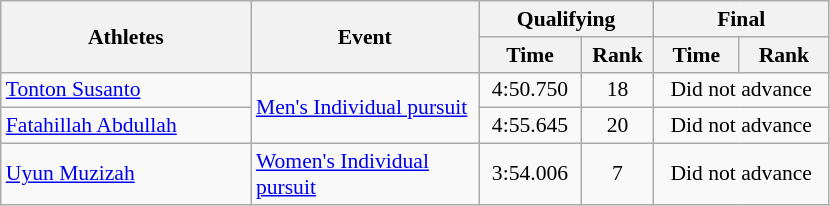<table class=wikitable style="font-size:90%; text-align:center">
<tr>
<th width="160" rowspan="2">Athletes</th>
<th width="145" rowspan="2">Event</th>
<th width="110" colspan="2">Qualifying</th>
<th width="110" colspan="2">Final</th>
</tr>
<tr>
<th>Time</th>
<th>Rank</th>
<th>Time</th>
<th>Rank</th>
</tr>
<tr>
<td align=left><a href='#'>Tonton Susanto</a></td>
<td align=left rowspan=2><a href='#'>Men's Individual pursuit</a></td>
<td>4:50.750</td>
<td>18</td>
<td colspan=2 align=centre>Did not advance</td>
</tr>
<tr>
<td align=left><a href='#'>Fatahillah Abdullah</a></td>
<td>4:55.645</td>
<td>20</td>
<td colspan=2 align=centre>Did not advance</td>
</tr>
<tr>
<td align=left><a href='#'>Uyun Muzizah</a></td>
<td align=left rowspan=2><a href='#'>Women's Individual pursuit</a></td>
<td>3:54.006</td>
<td>7</td>
<td colspan=2 align=centre>Did not advance</td>
</tr>
</table>
